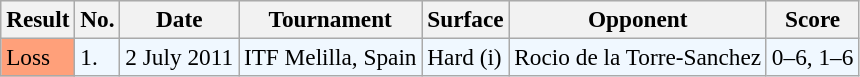<table class="wikitable" style="font-size:97%;">
<tr bgcolor="#eeeeee">
<th>Result</th>
<th>No.</th>
<th>Date</th>
<th>Tournament</th>
<th>Surface</th>
<th>Opponent</th>
<th>Score</th>
</tr>
<tr bgcolor="#f0f8ff">
<td bgcolor="FFA07A">Loss</td>
<td>1.</td>
<td>2 July 2011</td>
<td>ITF Melilla, Spain</td>
<td>Hard (i)</td>
<td> Rocio de la Torre-Sanchez</td>
<td>0–6, 1–6</td>
</tr>
</table>
